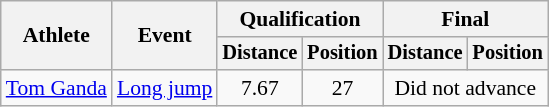<table class="wikitable" style="font-size:90%">
<tr>
<th rowspan="2">Athlete</th>
<th rowspan="2">Event</th>
<th colspan="2">Qualification</th>
<th colspan="2">Final</th>
</tr>
<tr style="font-size:95%">
<th>Distance</th>
<th>Position</th>
<th>Distance</th>
<th>Position</th>
</tr>
<tr align=center>
<td align=left><a href='#'>Tom Ganda</a></td>
<td align=left><a href='#'>Long jump</a></td>
<td>7.67</td>
<td>27</td>
<td colspan=2>Did not advance</td>
</tr>
</table>
